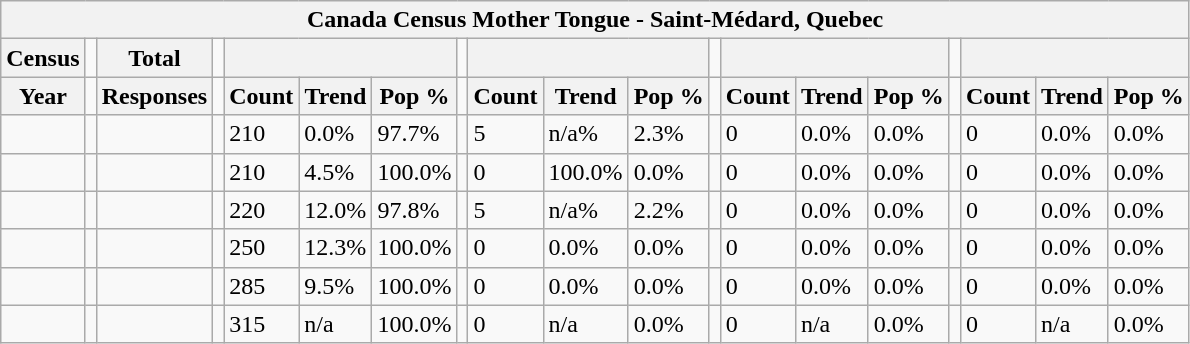<table class="wikitable">
<tr>
<th colspan="19">Canada Census Mother Tongue - Saint-Médard, Quebec</th>
</tr>
<tr>
<th>Census</th>
<td></td>
<th>Total</th>
<td colspan="1"></td>
<th colspan="3"></th>
<td colspan="1"></td>
<th colspan="3"></th>
<td colspan="1"></td>
<th colspan="3"></th>
<td colspan="1"></td>
<th colspan="3"></th>
</tr>
<tr>
<th>Year</th>
<td></td>
<th>Responses</th>
<td></td>
<th>Count</th>
<th>Trend</th>
<th>Pop %</th>
<td></td>
<th>Count</th>
<th>Trend</th>
<th>Pop %</th>
<td></td>
<th>Count</th>
<th>Trend</th>
<th>Pop %</th>
<td></td>
<th>Count</th>
<th>Trend</th>
<th>Pop %</th>
</tr>
<tr>
<td></td>
<td></td>
<td></td>
<td></td>
<td>210</td>
<td> 0.0%</td>
<td>97.7%</td>
<td></td>
<td>5</td>
<td> n/a%</td>
<td>2.3%</td>
<td></td>
<td>0</td>
<td> 0.0%</td>
<td>0.0%</td>
<td></td>
<td>0</td>
<td> 0.0%</td>
<td>0.0%</td>
</tr>
<tr>
<td></td>
<td></td>
<td></td>
<td></td>
<td>210</td>
<td> 4.5%</td>
<td>100.0%</td>
<td></td>
<td>0</td>
<td> 100.0%</td>
<td>0.0%</td>
<td></td>
<td>0</td>
<td> 0.0%</td>
<td>0.0%</td>
<td></td>
<td>0</td>
<td> 0.0%</td>
<td>0.0%</td>
</tr>
<tr>
<td></td>
<td></td>
<td></td>
<td></td>
<td>220</td>
<td> 12.0%</td>
<td>97.8%</td>
<td></td>
<td>5</td>
<td> n/a%</td>
<td>2.2%</td>
<td></td>
<td>0</td>
<td> 0.0%</td>
<td>0.0%</td>
<td></td>
<td>0</td>
<td> 0.0%</td>
<td>0.0%</td>
</tr>
<tr>
<td></td>
<td></td>
<td></td>
<td></td>
<td>250</td>
<td> 12.3%</td>
<td>100.0%</td>
<td></td>
<td>0</td>
<td> 0.0%</td>
<td>0.0%</td>
<td></td>
<td>0</td>
<td> 0.0%</td>
<td>0.0%</td>
<td></td>
<td>0</td>
<td> 0.0%</td>
<td>0.0%</td>
</tr>
<tr>
<td></td>
<td></td>
<td></td>
<td></td>
<td>285</td>
<td> 9.5%</td>
<td>100.0%</td>
<td></td>
<td>0</td>
<td> 0.0%</td>
<td>0.0%</td>
<td></td>
<td>0</td>
<td> 0.0%</td>
<td>0.0%</td>
<td></td>
<td>0</td>
<td> 0.0%</td>
<td>0.0%</td>
</tr>
<tr>
<td></td>
<td></td>
<td></td>
<td></td>
<td>315</td>
<td>n/a</td>
<td>100.0%</td>
<td></td>
<td>0</td>
<td>n/a</td>
<td>0.0%</td>
<td></td>
<td>0</td>
<td>n/a</td>
<td>0.0%</td>
<td></td>
<td>0</td>
<td>n/a</td>
<td>0.0%</td>
</tr>
</table>
